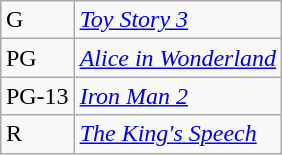<table class="wikitable sortable" style="margin:auto; margin:auto;">
<tr>
<td>G</td>
<td><em><a href='#'>Toy Story 3</a></em></td>
</tr>
<tr>
<td>PG</td>
<td><em><a href='#'>Alice in Wonderland</a></em></td>
</tr>
<tr>
<td>PG-13</td>
<td><em><a href='#'>Iron Man 2</a></em></td>
</tr>
<tr>
<td>R</td>
<td><em><a href='#'>The King's Speech</a></em></td>
</tr>
</table>
